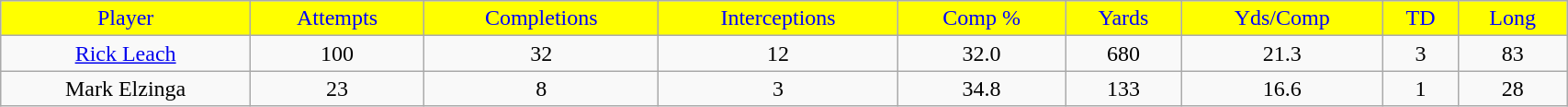<table class="wikitable" width="90%">
<tr align="center"  style="background:yellow;color:blue;">
<td>Player</td>
<td>Attempts</td>
<td>Completions</td>
<td>Interceptions</td>
<td>Comp %</td>
<td>Yards</td>
<td>Yds/Comp</td>
<td>TD</td>
<td>Long</td>
</tr>
<tr align="center" bgcolor="">
<td><a href='#'>Rick Leach</a></td>
<td>100</td>
<td>32</td>
<td>12</td>
<td>32.0</td>
<td>680</td>
<td>21.3</td>
<td>3</td>
<td>83</td>
</tr>
<tr align="center" bgcolor="">
<td>Mark Elzinga</td>
<td>23</td>
<td>8</td>
<td>3</td>
<td>34.8</td>
<td>133</td>
<td>16.6</td>
<td>1</td>
<td>28</td>
</tr>
</table>
